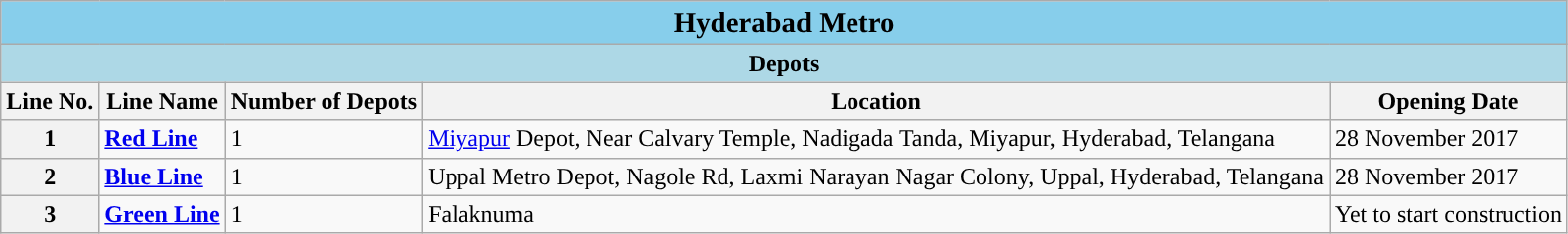<table class="wikitable">
<tr>
<th style="background:skyBlue;" colspan="5"><strong><big>Hyderabad Metro</big></strong></th>
</tr>
<tr>
<th style="background:#ADD8E6;" colspan="5">Depots</th>
</tr>
<tr>
<th>Line No.</th>
<th>Line Name</th>
<th>Number of Depots</th>
<th>Location</th>
<th>Opening Date</th>
</tr>
<tr>
<th><strong>1</strong></th>
<td style="background:#"><a href='#'><span><strong>Red Line</strong></span></a></td>
<td>1</td>
<td><a href='#'>Miyapur</a> Depot, Near Calvary Temple, Nadigada Tanda, Miyapur, Hyderabad, Telangana</td>
<td>28 November 2017</td>
</tr>
<tr>
<th><strong>2</strong></th>
<td style="background:#"><a href='#'><span><strong>Blue Line</strong></span></a></td>
<td>1</td>
<td>Uppal Metro Depot,  Nagole Rd, Laxmi Narayan Nagar Colony, Uppal, Hyderabad, Telangana</td>
<td>28 November 2017</td>
</tr>
<tr>
<th><strong>3</strong></th>
<td style="background:#"><a href='#'><span><strong>Green Line</strong></span></a></td>
<td>1</td>
<td>Falaknuma</td>
<td>Yet to start construction</td>
</tr>
</table>
